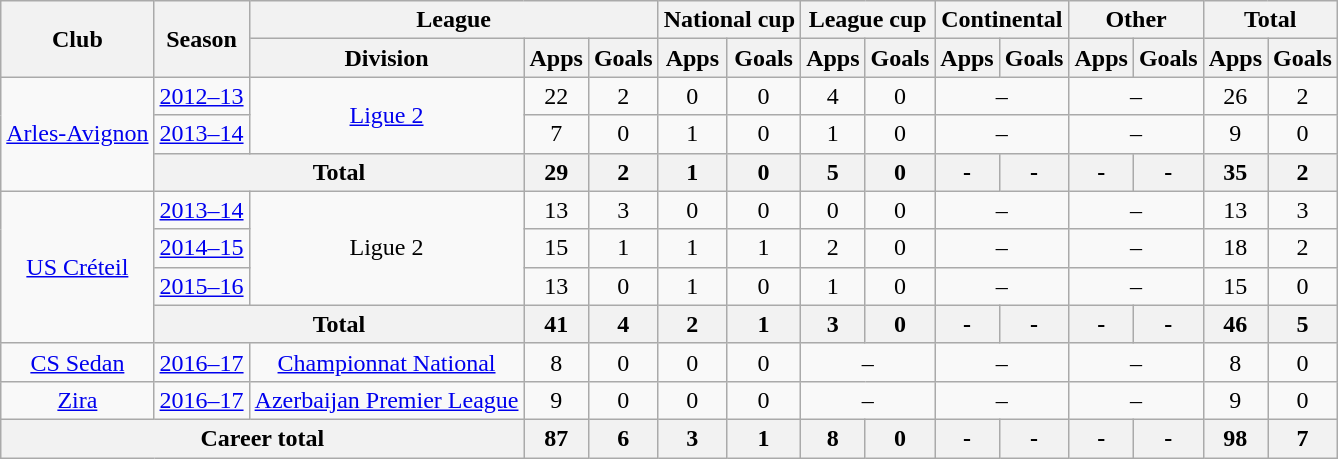<table class="wikitable" style="text-align: center">
<tr>
<th rowspan="2">Club</th>
<th rowspan="2">Season</th>
<th colspan="3">League</th>
<th colspan="2">National cup</th>
<th colspan="2">League cup</th>
<th colspan="2">Continental</th>
<th colspan="2">Other</th>
<th colspan="2">Total</th>
</tr>
<tr>
<th>Division</th>
<th>Apps</th>
<th>Goals</th>
<th>Apps</th>
<th>Goals</th>
<th>Apps</th>
<th>Goals</th>
<th>Apps</th>
<th>Goals</th>
<th>Apps</th>
<th>Goals</th>
<th>Apps</th>
<th>Goals</th>
</tr>
<tr>
<td rowspan="3"><a href='#'>Arles-Avignon</a></td>
<td><a href='#'>2012–13</a></td>
<td rowspan="2"><a href='#'>Ligue 2</a></td>
<td>22</td>
<td>2</td>
<td>0</td>
<td>0</td>
<td>4</td>
<td>0</td>
<td colspan="2">–</td>
<td colspan="2">–</td>
<td>26</td>
<td>2</td>
</tr>
<tr>
<td><a href='#'>2013–14</a></td>
<td>7</td>
<td>0</td>
<td>1</td>
<td>0</td>
<td>1</td>
<td>0</td>
<td colspan="2">–</td>
<td colspan="2">–</td>
<td>9</td>
<td>0</td>
</tr>
<tr>
<th colspan="2">Total</th>
<th>29</th>
<th>2</th>
<th>1</th>
<th>0</th>
<th>5</th>
<th>0</th>
<th>-</th>
<th>-</th>
<th>-</th>
<th>-</th>
<th>35</th>
<th>2</th>
</tr>
<tr>
<td rowspan="4"><a href='#'>US Créteil</a></td>
<td><a href='#'>2013–14</a></td>
<td rowspan="3">Ligue 2</td>
<td>13</td>
<td>3</td>
<td>0</td>
<td>0</td>
<td>0</td>
<td>0</td>
<td colspan="2">–</td>
<td colspan="2">–</td>
<td>13</td>
<td>3</td>
</tr>
<tr>
<td><a href='#'>2014–15</a></td>
<td>15</td>
<td>1</td>
<td>1</td>
<td>1</td>
<td>2</td>
<td>0</td>
<td colspan="2">–</td>
<td colspan="2">–</td>
<td>18</td>
<td>2</td>
</tr>
<tr>
<td><a href='#'>2015–16</a></td>
<td>13</td>
<td>0</td>
<td>1</td>
<td>0</td>
<td>1</td>
<td>0</td>
<td colspan="2">–</td>
<td colspan="2">–</td>
<td>15</td>
<td>0</td>
</tr>
<tr>
<th colspan="2">Total</th>
<th>41</th>
<th>4</th>
<th>2</th>
<th>1</th>
<th>3</th>
<th>0</th>
<th>-</th>
<th>-</th>
<th>-</th>
<th>-</th>
<th>46</th>
<th>5</th>
</tr>
<tr>
<td><a href='#'>CS Sedan</a></td>
<td><a href='#'>2016–17</a></td>
<td><a href='#'>Championnat National</a></td>
<td>8</td>
<td>0</td>
<td>0</td>
<td>0</td>
<td colspan="2">–</td>
<td colspan="2">–</td>
<td colspan="2">–</td>
<td>8</td>
<td>0</td>
</tr>
<tr>
<td><a href='#'>Zira</a></td>
<td><a href='#'>2016–17</a></td>
<td><a href='#'>Azerbaijan Premier League</a></td>
<td>9</td>
<td>0</td>
<td>0</td>
<td>0</td>
<td colspan="2">–</td>
<td colspan="2">–</td>
<td colspan="2">–</td>
<td>9</td>
<td>0</td>
</tr>
<tr>
<th colspan="3">Career total</th>
<th>87</th>
<th>6</th>
<th>3</th>
<th>1</th>
<th>8</th>
<th>0</th>
<th>-</th>
<th>-</th>
<th>-</th>
<th>-</th>
<th>98</th>
<th>7</th>
</tr>
</table>
